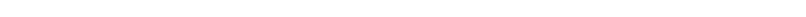<table style="width:66%; text-align:center;">
<tr style="color:white;">
<td style="background:"><strong>4</strong></td>
<td style="background:"><strong>5</strong></td>
<td style="background:"><strong>15</strong></td>
</tr>
</table>
